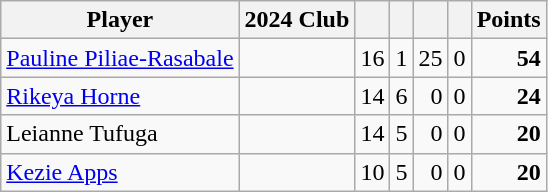<table class="wikitable sortable" style="text-align:right;">
<tr>
<th>Player</th>
<th>2024 Club</th>
<th></th>
<th></th>
<th></th>
<th></th>
<th>Points</th>
</tr>
<tr>
<td align=left><a href='#'>Pauline Piliae-Rasabale</a></td>
<td align=center></td>
<td>16</td>
<td>1</td>
<td>25</td>
<td>0</td>
<td><strong>54</strong></td>
</tr>
<tr>
<td align=left><a href='#'>Rikeya Horne</a></td>
<td align=center></td>
<td>14</td>
<td>6</td>
<td>0</td>
<td>0</td>
<td><strong>24</strong></td>
</tr>
<tr>
<td align=left>Leianne Tufuga</td>
<td align=center></td>
<td>14</td>
<td>5</td>
<td>0</td>
<td>0</td>
<td><strong>20</strong></td>
</tr>
<tr>
<td align=left><a href='#'>Kezie Apps</a></td>
<td align=center></td>
<td>10</td>
<td>5</td>
<td>0</td>
<td>0</td>
<td><strong>20</strong></td>
</tr>
</table>
